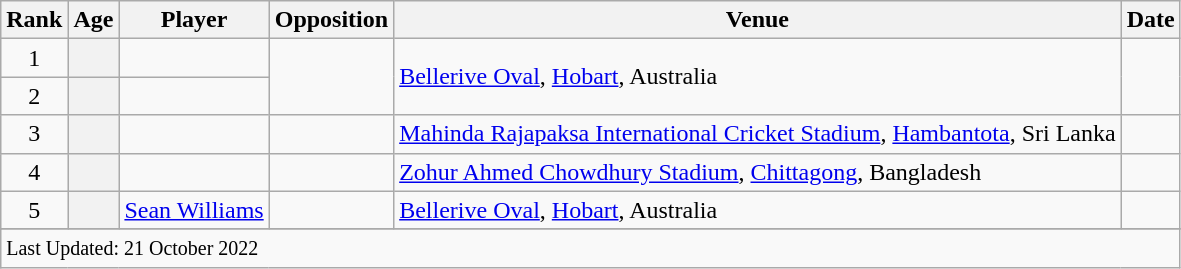<table class="wikitable plainrowheaders sortable">
<tr>
<th scope=col>Rank</th>
<th scope=col>Age</th>
<th scope=col>Player</th>
<th scope=col>Opposition</th>
<th scope=col>Venue</th>
<th scope=col>Date</th>
</tr>
<tr>
<td align=center>1</td>
<th scope=row style=text-align:center;></th>
<td></td>
<td rowspan=2></td>
<td rowspan=2><a href='#'>Bellerive Oval</a>, <a href='#'>Hobart</a>, Australia</td>
<td rowspan=2></td>
</tr>
<tr>
<td align=center>2</td>
<th scope=row style=text-align:center;></th>
<td></td>
</tr>
<tr>
<td align=center>3</td>
<th scope=row style=text-align:center;></th>
<td></td>
<td></td>
<td><a href='#'>Mahinda Rajapaksa International Cricket Stadium</a>, <a href='#'>Hambantota</a>, Sri Lanka</td>
<td></td>
</tr>
<tr>
<td align=center>4</td>
<th scope=row style=text-align:center;></th>
<td></td>
<td></td>
<td><a href='#'>Zohur Ahmed Chowdhury Stadium</a>, <a href='#'>Chittagong</a>, Bangladesh</td>
<td></td>
</tr>
<tr>
<td align=center>5</td>
<th scope=row style=text-align:center;></th>
<td><a href='#'>Sean Williams</a></td>
<td></td>
<td><a href='#'>Bellerive Oval</a>, <a href='#'>Hobart</a>, Australia</td>
<td></td>
</tr>
<tr>
</tr>
<tr class=sortbottom>
<td colspan=7><small>Last Updated: 21 October 2022</small></td>
</tr>
</table>
